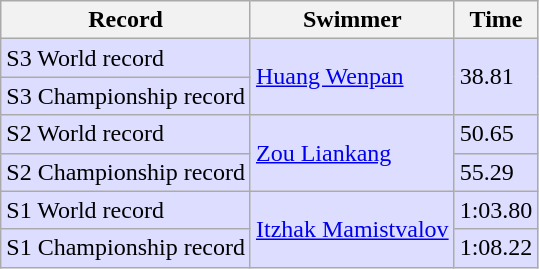<table class="wikitable" style="text-align:left">
<tr>
<th>Record</th>
<th>Swimmer</th>
<th>Time</th>
</tr>
<tr bgcolor=ddddff>
<td>S3 World record</td>
<td rowspan="2"><a href='#'>Huang Wenpan</a> </td>
<td rowspan="2">38.81</td>
</tr>
<tr bgcolor=ddddff>
<td>S3 Championship record</td>
</tr>
<tr bgcolor=ddddff>
<td>S2 World record</td>
<td rowspan="2"><a href='#'>Zou Liankang</a> </td>
<td>50.65</td>
</tr>
<tr bgcolor=ddddff>
<td>S2 Championship record</td>
<td>55.29</td>
</tr>
<tr bgcolor=ddddff>
<td>S1 World record</td>
<td rowspan="2"><a href='#'>Itzhak Mamistvalov</a> </td>
<td>1:03.80</td>
</tr>
<tr bgcolor=ddddff>
<td>S1 Championship record</td>
<td>1:08.22</td>
</tr>
</table>
